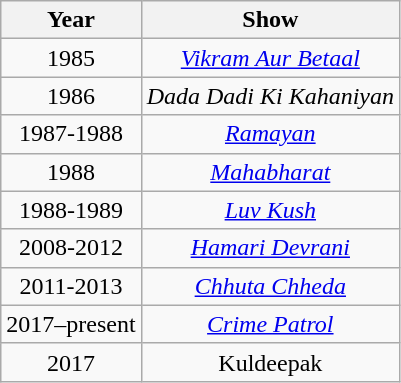<table class="wikitable" style="text-align: center;">
<tr>
<th>Year</th>
<th>Show</th>
</tr>
<tr>
<td>1985</td>
<td><em><a href='#'>Vikram Aur Betaal</a></em></td>
</tr>
<tr>
<td>1986</td>
<td><em>Dada Dadi Ki Kahaniyan</em></td>
</tr>
<tr>
<td>1987-1988</td>
<td><em><a href='#'>Ramayan</a></em></td>
</tr>
<tr>
<td>1988</td>
<td><em><a href='#'>Mahabharat</a></em></td>
</tr>
<tr>
<td>1988-1989</td>
<td><em><a href='#'>Luv Kush</a></em></td>
</tr>
<tr>
<td>2008-2012</td>
<td><em><a href='#'>Hamari Devrani</a></em></td>
</tr>
<tr>
<td>2011-2013</td>
<td><em><a href='#'>Chhuta Chheda</a></em></td>
</tr>
<tr>
<td>2017–present</td>
<td><em><a href='#'>Crime Patrol</a></em></td>
</tr>
<tr>
<td>2017</td>
<td>Kuldeepak</td>
</tr>
</table>
